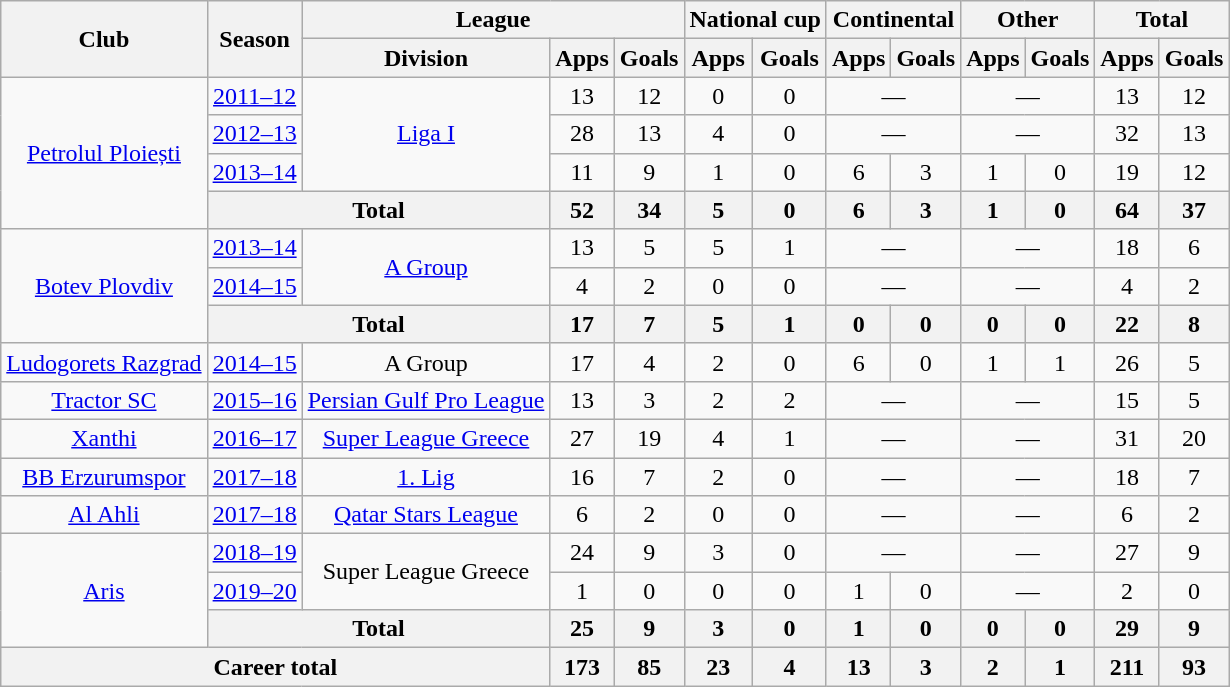<table class="wikitable" style="text-align:center">
<tr>
<th rowspan="2">Club</th>
<th rowspan="2">Season</th>
<th colspan="3">League</th>
<th colspan="2">National cup</th>
<th colspan="2">Continental</th>
<th colspan="2">Other</th>
<th colspan="2">Total</th>
</tr>
<tr>
<th>Division</th>
<th>Apps</th>
<th>Goals</th>
<th>Apps</th>
<th>Goals</th>
<th>Apps</th>
<th>Goals</th>
<th>Apps</th>
<th>Goals</th>
<th>Apps</th>
<th>Goals</th>
</tr>
<tr>
<td rowspan="4"><a href='#'>Petrolul Ploiești</a></td>
<td><a href='#'>2011–12</a></td>
<td rowspan="3"><a href='#'>Liga I</a></td>
<td>13</td>
<td>12</td>
<td>0</td>
<td>0</td>
<td colspan="2">—</td>
<td colspan="2">—</td>
<td>13</td>
<td>12</td>
</tr>
<tr>
<td><a href='#'>2012–13</a></td>
<td>28</td>
<td>13</td>
<td>4</td>
<td>0</td>
<td colspan="2">—</td>
<td colspan="2">—</td>
<td>32</td>
<td>13</td>
</tr>
<tr>
<td><a href='#'>2013–14</a></td>
<td>11</td>
<td>9</td>
<td>1</td>
<td>0</td>
<td>6</td>
<td>3</td>
<td>1</td>
<td>0</td>
<td>19</td>
<td>12</td>
</tr>
<tr>
<th colspan="2">Total</th>
<th>52</th>
<th>34</th>
<th>5</th>
<th>0</th>
<th>6</th>
<th>3</th>
<th>1</th>
<th>0</th>
<th>64</th>
<th>37</th>
</tr>
<tr>
<td rowspan="3"><a href='#'>Botev Plovdiv</a></td>
<td><a href='#'>2013–14</a></td>
<td rowspan="2"><a href='#'>A Group</a></td>
<td>13</td>
<td>5</td>
<td>5</td>
<td>1</td>
<td colspan="2">—</td>
<td colspan="2">—</td>
<td>18</td>
<td>6</td>
</tr>
<tr>
<td><a href='#'>2014–15</a></td>
<td>4</td>
<td>2</td>
<td>0</td>
<td>0</td>
<td colspan="2">—</td>
<td colspan="2">—</td>
<td>4</td>
<td>2</td>
</tr>
<tr>
<th colspan="2">Total</th>
<th>17</th>
<th>7</th>
<th>5</th>
<th>1</th>
<th>0</th>
<th>0</th>
<th>0</th>
<th>0</th>
<th>22</th>
<th>8</th>
</tr>
<tr>
<td><a href='#'>Ludogorets Razgrad</a></td>
<td><a href='#'>2014–15</a></td>
<td>A Group</td>
<td>17</td>
<td>4</td>
<td>2</td>
<td>0</td>
<td>6</td>
<td>0</td>
<td>1</td>
<td>1</td>
<td>26</td>
<td>5</td>
</tr>
<tr>
<td><a href='#'>Tractor SC</a></td>
<td><a href='#'>2015–16</a></td>
<td><a href='#'>Persian Gulf Pro League</a></td>
<td>13</td>
<td>3</td>
<td>2</td>
<td>2</td>
<td colspan="2">—</td>
<td colspan="2">—</td>
<td>15</td>
<td>5</td>
</tr>
<tr>
<td><a href='#'>Xanthi</a></td>
<td><a href='#'>2016–17</a></td>
<td><a href='#'>Super League Greece</a></td>
<td>27</td>
<td>19</td>
<td>4</td>
<td>1</td>
<td colspan="2">—</td>
<td colspan="2">—</td>
<td>31</td>
<td>20</td>
</tr>
<tr>
<td><a href='#'>BB Erzurumspor</a></td>
<td><a href='#'>2017–18</a></td>
<td><a href='#'>1. Lig</a></td>
<td>16</td>
<td>7</td>
<td>2</td>
<td>0</td>
<td colspan="2">—</td>
<td colspan="2">—</td>
<td>18</td>
<td>7</td>
</tr>
<tr>
<td><a href='#'>Al Ahli</a></td>
<td><a href='#'>2017–18</a></td>
<td><a href='#'>Qatar Stars League</a></td>
<td>6</td>
<td>2</td>
<td>0</td>
<td>0</td>
<td colspan="2">—</td>
<td colspan="2">—</td>
<td>6</td>
<td>2</td>
</tr>
<tr>
<td rowspan="3"><a href='#'>Aris</a></td>
<td><a href='#'>2018–19</a></td>
<td rowspan="2">Super League Greece</td>
<td>24</td>
<td>9</td>
<td>3</td>
<td>0</td>
<td colspan="2">—</td>
<td colspan="2">—</td>
<td>27</td>
<td>9</td>
</tr>
<tr>
<td><a href='#'>2019–20</a></td>
<td>1</td>
<td>0</td>
<td>0</td>
<td>0</td>
<td>1</td>
<td>0</td>
<td colspan="2">—</td>
<td>2</td>
<td>0</td>
</tr>
<tr>
<th colspan="2">Total</th>
<th>25</th>
<th>9</th>
<th>3</th>
<th>0</th>
<th>1</th>
<th>0</th>
<th>0</th>
<th>0</th>
<th>29</th>
<th>9</th>
</tr>
<tr>
<th colspan="3">Career total</th>
<th>173</th>
<th>85</th>
<th>23</th>
<th>4</th>
<th>13</th>
<th>3</th>
<th>2</th>
<th>1</th>
<th>211</th>
<th>93</th>
</tr>
</table>
